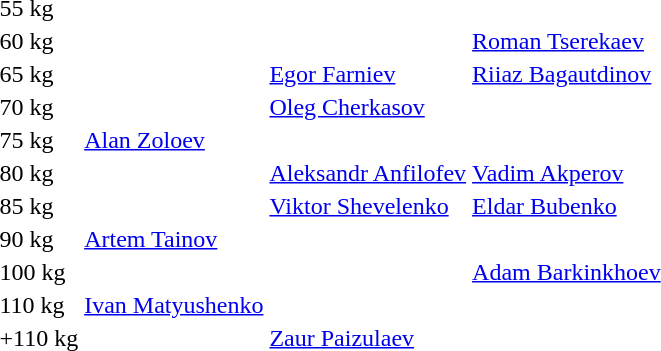<table>
<tr>
<td>55 kg</td>
<td></td>
<td></td>
<td></td>
</tr>
<tr>
<td>60 kg</td>
<td></td>
<td></td>
<td><a href='#'>Roman Tserekaev</a><br></td>
</tr>
<tr>
<td>65 kg</td>
<td></td>
<td><a href='#'>Egor Farniev</a><br></td>
<td><a href='#'>Riiaz Bagautdinov</a><br></td>
</tr>
<tr>
<td>70 kg</td>
<td></td>
<td><a href='#'>Oleg Cherkasov</a><br></td>
<td></td>
</tr>
<tr>
<td>75 kg</td>
<td><a href='#'>Alan Zoloev</a><br></td>
<td></td>
<td></td>
</tr>
<tr>
<td>80 kg</td>
<td></td>
<td><a href='#'>Aleksandr Anfilofev</a><br></td>
<td><a href='#'>Vadim Akperov</a><br></td>
</tr>
<tr>
<td>85 kg</td>
<td></td>
<td><a href='#'>Viktor Shevelenko</a><br></td>
<td><a href='#'>Eldar Bubenko</a><br></td>
</tr>
<tr>
<td>90 kg</td>
<td><a href='#'>Artem Tainov</a><br></td>
<td></td>
<td></td>
</tr>
<tr>
<td>100 kg</td>
<td></td>
<td></td>
<td><a href='#'>Adam Barkinkhoev</a><br></td>
</tr>
<tr>
<td>110 kg</td>
<td><a href='#'>Ivan Matyushenko</a><br></td>
<td></td>
<td></td>
</tr>
<tr>
<td>+110 kg</td>
<td></td>
<td><a href='#'>Zaur Paizulaev</a><br></td>
<td></td>
</tr>
</table>
